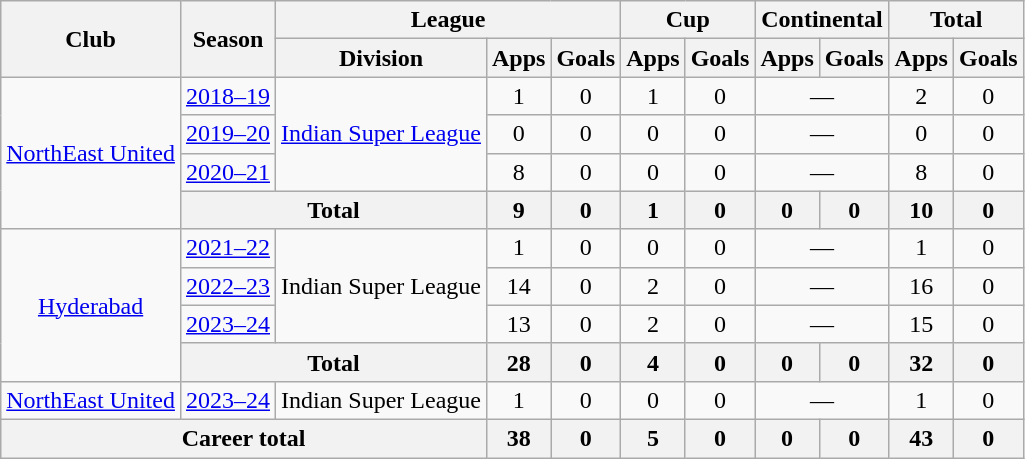<table class=wikitable style=text-align:center>
<tr>
<th rowspan=2>Club</th>
<th rowspan=2>Season</th>
<th colspan=3>League</th>
<th colspan=2>Cup</th>
<th colspan=2>Continental</th>
<th colspan=2>Total</th>
</tr>
<tr>
<th>Division</th>
<th>Apps</th>
<th>Goals</th>
<th>Apps</th>
<th>Goals</th>
<th>Apps</th>
<th>Goals</th>
<th>Apps</th>
<th>Goals</th>
</tr>
<tr>
<td rowspan="4"><a href='#'>NorthEast United</a></td>
<td><a href='#'>2018–19</a></td>
<td rowspan="3"><a href='#'>Indian Super League</a></td>
<td>1</td>
<td>0</td>
<td>1</td>
<td>0</td>
<td colspan="2">—</td>
<td>2</td>
<td>0</td>
</tr>
<tr>
<td><a href='#'>2019–20</a></td>
<td>0</td>
<td>0</td>
<td>0</td>
<td>0</td>
<td colspan="2">—</td>
<td>0</td>
<td>0</td>
</tr>
<tr>
<td><a href='#'>2020–21</a></td>
<td>8</td>
<td>0</td>
<td>0</td>
<td>0</td>
<td colspan="2">—</td>
<td>8</td>
<td>0</td>
</tr>
<tr>
<th colspan="2">Total</th>
<th>9</th>
<th>0</th>
<th>1</th>
<th>0</th>
<th>0</th>
<th>0</th>
<th>10</th>
<th>0</th>
</tr>
<tr>
<td rowspan="4"><a href='#'>Hyderabad</a></td>
<td><a href='#'>2021–22</a></td>
<td rowspan="3">Indian Super League</td>
<td>1</td>
<td>0</td>
<td>0</td>
<td>0</td>
<td colspan="2">—</td>
<td>1</td>
<td>0</td>
</tr>
<tr>
<td><a href='#'>2022–23</a></td>
<td>14</td>
<td>0</td>
<td>2</td>
<td>0</td>
<td colspan="2">—</td>
<td>16</td>
<td>0</td>
</tr>
<tr>
<td><a href='#'>2023–24</a></td>
<td>13</td>
<td>0</td>
<td>2</td>
<td>0</td>
<td colspan="2">—</td>
<td>15</td>
<td>0</td>
</tr>
<tr>
<th colspan="2">Total</th>
<th>28</th>
<th>0</th>
<th>4</th>
<th>0</th>
<th>0</th>
<th>0</th>
<th>32</th>
<th>0</th>
</tr>
<tr>
<td rowspan="1"><a href='#'>NorthEast United</a></td>
<td><a href='#'>2023–24</a></td>
<td rowspan="1">Indian Super League</td>
<td>1</td>
<td>0</td>
<td>0</td>
<td>0</td>
<td colspan="2">—</td>
<td>1</td>
<td>0</td>
</tr>
<tr>
<th colspan="3">Career total</th>
<th>38</th>
<th>0</th>
<th>5</th>
<th>0</th>
<th>0</th>
<th>0</th>
<th>43</th>
<th>0</th>
</tr>
</table>
